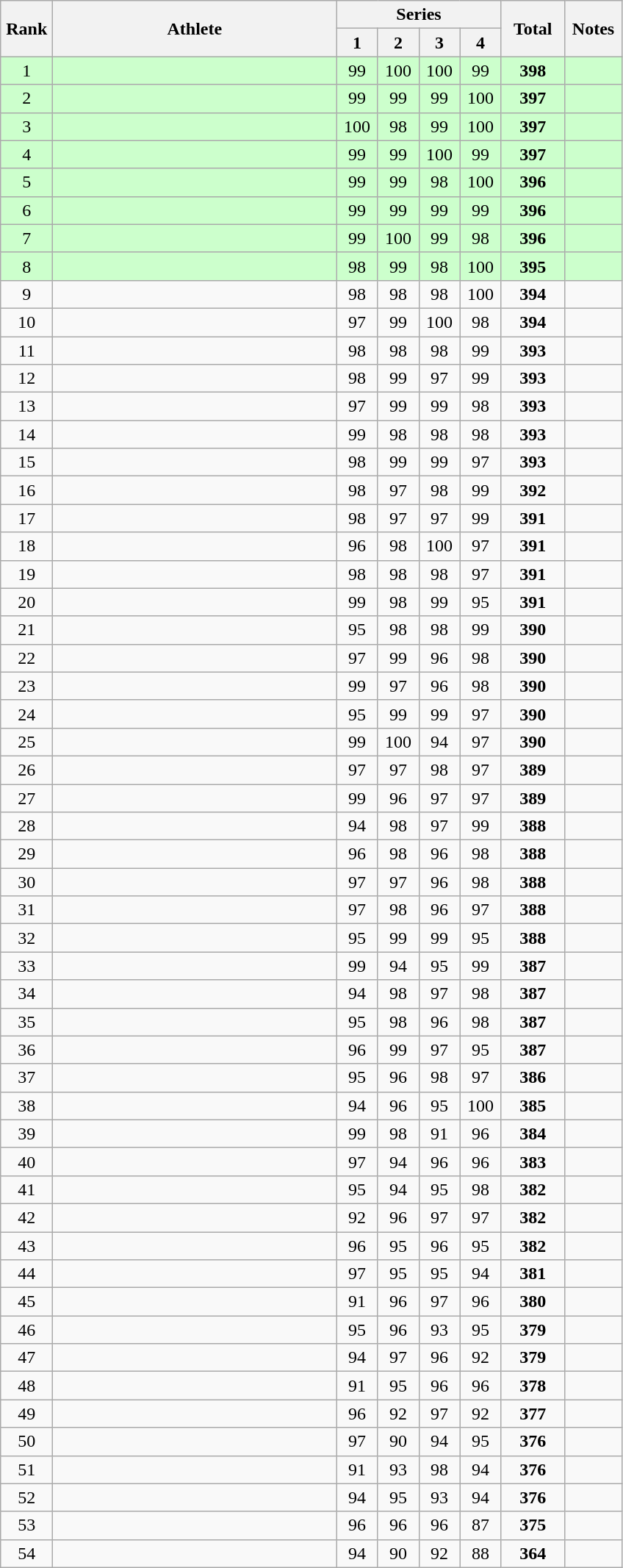<table class="wikitable" style="text-align:center">
<tr>
<th rowspan=2 width=40>Rank</th>
<th rowspan=2 width=250>Athlete</th>
<th colspan=4>Series</th>
<th rowspan=2 width=50>Total</th>
<th rowspan=2 width=45>Notes</th>
</tr>
<tr>
<th width=30>1</th>
<th width=30>2</th>
<th width=30>3</th>
<th width=30>4</th>
</tr>
<tr bgcolor=ccffcc>
<td>1</td>
<td align=left></td>
<td>99</td>
<td>100</td>
<td>100</td>
<td>99</td>
<td><strong>398</strong></td>
<td></td>
</tr>
<tr bgcolor=ccffcc>
<td>2</td>
<td align=left></td>
<td>99</td>
<td>99</td>
<td>99</td>
<td>100</td>
<td><strong>397</strong></td>
<td></td>
</tr>
<tr bgcolor=ccffcc>
<td>3</td>
<td align=left></td>
<td>100</td>
<td>98</td>
<td>99</td>
<td>100</td>
<td><strong>397</strong></td>
<td></td>
</tr>
<tr bgcolor=ccffcc>
<td>4</td>
<td align=left></td>
<td>99</td>
<td>99</td>
<td>100</td>
<td>99</td>
<td><strong>397</strong></td>
<td></td>
</tr>
<tr bgcolor=ccffcc>
<td>5</td>
<td align=left></td>
<td>99</td>
<td>99</td>
<td>98</td>
<td>100</td>
<td><strong>396</strong></td>
<td></td>
</tr>
<tr bgcolor=ccffcc>
<td>6</td>
<td align=left></td>
<td>99</td>
<td>99</td>
<td>99</td>
<td>99</td>
<td><strong>396</strong></td>
<td></td>
</tr>
<tr bgcolor=ccffcc>
<td>7</td>
<td align=left></td>
<td>99</td>
<td>100</td>
<td>99</td>
<td>98</td>
<td><strong>396</strong></td>
<td></td>
</tr>
<tr bgcolor=ccffcc>
<td>8</td>
<td align=left></td>
<td>98</td>
<td>99</td>
<td>98</td>
<td>100</td>
<td><strong>395</strong></td>
<td></td>
</tr>
<tr>
<td>9</td>
<td align=left></td>
<td>98</td>
<td>98</td>
<td>98</td>
<td>100</td>
<td><strong>394</strong></td>
<td></td>
</tr>
<tr>
<td>10</td>
<td align=left></td>
<td>97</td>
<td>99</td>
<td>100</td>
<td>98</td>
<td><strong>394</strong></td>
<td></td>
</tr>
<tr>
<td>11</td>
<td align=left></td>
<td>98</td>
<td>98</td>
<td>98</td>
<td>99</td>
<td><strong>393</strong></td>
<td></td>
</tr>
<tr>
<td>12</td>
<td align=left></td>
<td>98</td>
<td>99</td>
<td>97</td>
<td>99</td>
<td><strong>393</strong></td>
<td></td>
</tr>
<tr>
<td>13</td>
<td align=left></td>
<td>97</td>
<td>99</td>
<td>99</td>
<td>98</td>
<td><strong>393</strong></td>
<td></td>
</tr>
<tr>
<td>14</td>
<td align=left></td>
<td>99</td>
<td>98</td>
<td>98</td>
<td>98</td>
<td><strong>393</strong></td>
<td></td>
</tr>
<tr>
<td>15</td>
<td align=left></td>
<td>98</td>
<td>99</td>
<td>99</td>
<td>97</td>
<td><strong>393</strong></td>
<td></td>
</tr>
<tr>
<td>16</td>
<td align=left></td>
<td>98</td>
<td>97</td>
<td>98</td>
<td>99</td>
<td><strong>392</strong></td>
<td></td>
</tr>
<tr>
<td>17</td>
<td align=left></td>
<td>98</td>
<td>97</td>
<td>97</td>
<td>99</td>
<td><strong>391</strong></td>
<td></td>
</tr>
<tr>
<td>18</td>
<td align=left></td>
<td>96</td>
<td>98</td>
<td>100</td>
<td>97</td>
<td><strong>391</strong></td>
<td></td>
</tr>
<tr>
<td>19</td>
<td align=left></td>
<td>98</td>
<td>98</td>
<td>98</td>
<td>97</td>
<td><strong>391</strong></td>
<td></td>
</tr>
<tr>
<td>20</td>
<td align=left></td>
<td>99</td>
<td>98</td>
<td>99</td>
<td>95</td>
<td><strong>391</strong></td>
<td></td>
</tr>
<tr>
<td>21</td>
<td align=left></td>
<td>95</td>
<td>98</td>
<td>98</td>
<td>99</td>
<td><strong>390</strong></td>
<td></td>
</tr>
<tr>
<td>22</td>
<td align=left></td>
<td>97</td>
<td>99</td>
<td>96</td>
<td>98</td>
<td><strong>390</strong></td>
<td></td>
</tr>
<tr>
<td>23</td>
<td align=left></td>
<td>99</td>
<td>97</td>
<td>96</td>
<td>98</td>
<td><strong>390</strong></td>
<td></td>
</tr>
<tr>
<td>24</td>
<td align=left></td>
<td>95</td>
<td>99</td>
<td>99</td>
<td>97</td>
<td><strong>390</strong></td>
<td></td>
</tr>
<tr>
<td>25</td>
<td align=left></td>
<td>99</td>
<td>100</td>
<td>94</td>
<td>97</td>
<td><strong>390</strong></td>
<td></td>
</tr>
<tr>
<td>26</td>
<td align=left></td>
<td>97</td>
<td>97</td>
<td>98</td>
<td>97</td>
<td><strong>389</strong></td>
<td></td>
</tr>
<tr>
<td>27</td>
<td align=left></td>
<td>99</td>
<td>96</td>
<td>97</td>
<td>97</td>
<td><strong>389</strong></td>
<td></td>
</tr>
<tr>
<td>28</td>
<td align=left></td>
<td>94</td>
<td>98</td>
<td>97</td>
<td>99</td>
<td><strong>388</strong></td>
<td></td>
</tr>
<tr>
<td>29</td>
<td align=left></td>
<td>96</td>
<td>98</td>
<td>96</td>
<td>98</td>
<td><strong>388</strong></td>
<td></td>
</tr>
<tr>
<td>30</td>
<td align=left></td>
<td>97</td>
<td>97</td>
<td>96</td>
<td>98</td>
<td><strong>388</strong></td>
<td></td>
</tr>
<tr>
<td>31</td>
<td align=left></td>
<td>97</td>
<td>98</td>
<td>96</td>
<td>97</td>
<td><strong>388</strong></td>
<td></td>
</tr>
<tr>
<td>32</td>
<td align=left></td>
<td>95</td>
<td>99</td>
<td>99</td>
<td>95</td>
<td><strong>388</strong></td>
<td></td>
</tr>
<tr>
<td>33</td>
<td align=left></td>
<td>99</td>
<td>94</td>
<td>95</td>
<td>99</td>
<td><strong>387</strong></td>
<td></td>
</tr>
<tr>
<td>34</td>
<td align=left></td>
<td>94</td>
<td>98</td>
<td>97</td>
<td>98</td>
<td><strong>387</strong></td>
<td></td>
</tr>
<tr>
<td>35</td>
<td align=left></td>
<td>95</td>
<td>98</td>
<td>96</td>
<td>98</td>
<td><strong>387</strong></td>
<td></td>
</tr>
<tr>
<td>36</td>
<td align=left></td>
<td>96</td>
<td>99</td>
<td>97</td>
<td>95</td>
<td><strong>387</strong></td>
<td></td>
</tr>
<tr>
<td>37</td>
<td align=left></td>
<td>95</td>
<td>96</td>
<td>98</td>
<td>97</td>
<td><strong>386</strong></td>
<td></td>
</tr>
<tr>
<td>38</td>
<td align=left></td>
<td>94</td>
<td>96</td>
<td>95</td>
<td>100</td>
<td><strong>385</strong></td>
<td></td>
</tr>
<tr>
<td>39</td>
<td align=left></td>
<td>99</td>
<td>98</td>
<td>91</td>
<td>96</td>
<td><strong>384</strong></td>
<td></td>
</tr>
<tr>
<td>40</td>
<td align=left></td>
<td>97</td>
<td>94</td>
<td>96</td>
<td>96</td>
<td><strong>383</strong></td>
<td></td>
</tr>
<tr>
<td>41</td>
<td align=left></td>
<td>95</td>
<td>94</td>
<td>95</td>
<td>98</td>
<td><strong>382</strong></td>
<td></td>
</tr>
<tr>
<td>42</td>
<td align=left></td>
<td>92</td>
<td>96</td>
<td>97</td>
<td>97</td>
<td><strong>382</strong></td>
<td></td>
</tr>
<tr>
<td>43</td>
<td align=left></td>
<td>96</td>
<td>95</td>
<td>96</td>
<td>95</td>
<td><strong>382</strong></td>
<td></td>
</tr>
<tr>
<td>44</td>
<td align=left></td>
<td>97</td>
<td>95</td>
<td>95</td>
<td>94</td>
<td><strong>381</strong></td>
<td></td>
</tr>
<tr>
<td>45</td>
<td align=left></td>
<td>91</td>
<td>96</td>
<td>97</td>
<td>96</td>
<td><strong>380</strong></td>
<td></td>
</tr>
<tr>
<td>46</td>
<td align=left></td>
<td>95</td>
<td>96</td>
<td>93</td>
<td>95</td>
<td><strong>379</strong></td>
<td></td>
</tr>
<tr>
<td>47</td>
<td align=left></td>
<td>94</td>
<td>97</td>
<td>96</td>
<td>92</td>
<td><strong>379</strong></td>
<td></td>
</tr>
<tr>
<td>48</td>
<td align=left></td>
<td>91</td>
<td>95</td>
<td>96</td>
<td>96</td>
<td><strong>378</strong></td>
<td></td>
</tr>
<tr>
<td>49</td>
<td align=left></td>
<td>96</td>
<td>92</td>
<td>97</td>
<td>92</td>
<td><strong>377</strong></td>
<td></td>
</tr>
<tr>
<td>50</td>
<td align=left></td>
<td>97</td>
<td>90</td>
<td>94</td>
<td>95</td>
<td><strong>376</strong></td>
<td></td>
</tr>
<tr>
<td>51</td>
<td align=left></td>
<td>91</td>
<td>93</td>
<td>98</td>
<td>94</td>
<td><strong>376</strong></td>
<td></td>
</tr>
<tr>
<td>52</td>
<td align=left></td>
<td>94</td>
<td>95</td>
<td>93</td>
<td>94</td>
<td><strong>376</strong></td>
<td></td>
</tr>
<tr>
<td>53</td>
<td align=left></td>
<td>96</td>
<td>96</td>
<td>96</td>
<td>87</td>
<td><strong>375</strong></td>
<td></td>
</tr>
<tr>
<td>54</td>
<td align=left></td>
<td>94</td>
<td>90</td>
<td>92</td>
<td>88</td>
<td><strong>364</strong></td>
<td></td>
</tr>
</table>
